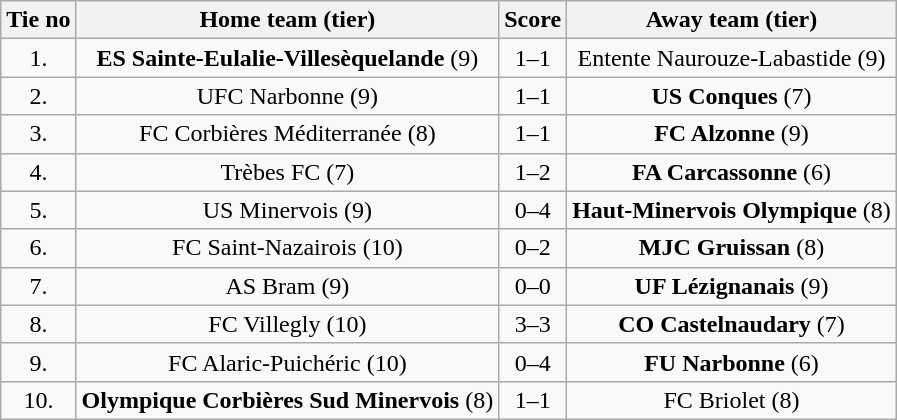<table class="wikitable" style="text-align: center">
<tr>
<th>Tie no</th>
<th>Home team (tier)</th>
<th>Score</th>
<th>Away team (tier)</th>
</tr>
<tr>
<td>1.</td>
<td><strong>ES Sainte-Eulalie-Villesèquelande</strong> (9)</td>
<td>1–1 </td>
<td>Entente Naurouze-Labastide (9)</td>
</tr>
<tr>
<td>2.</td>
<td>UFC Narbonne (9)</td>
<td>1–1 </td>
<td><strong>US Conques</strong> (7)</td>
</tr>
<tr>
<td>3.</td>
<td>FC Corbières Méditerranée (8)</td>
<td>1–1 </td>
<td><strong>FC Alzonne</strong> (9)</td>
</tr>
<tr>
<td>4.</td>
<td>Trèbes FC (7)</td>
<td>1–2</td>
<td><strong>FA Carcassonne</strong> (6)</td>
</tr>
<tr>
<td>5.</td>
<td>US Minervois (9)</td>
<td>0–4</td>
<td><strong>Haut-Minervois Olympique</strong> (8)</td>
</tr>
<tr>
<td>6.</td>
<td>FC Saint-Nazairois (10)</td>
<td>0–2</td>
<td><strong>MJC Gruissan</strong> (8)</td>
</tr>
<tr>
<td>7.</td>
<td>AS Bram (9)</td>
<td>0–0 </td>
<td><strong>UF Lézignanais</strong> (9)</td>
</tr>
<tr>
<td>8.</td>
<td>FC Villegly (10)</td>
<td>3–3 </td>
<td><strong>CO Castelnaudary</strong> (7)</td>
</tr>
<tr>
<td>9.</td>
<td>FC Alaric-Puichéric (10)</td>
<td>0–4</td>
<td><strong>FU Narbonne</strong> (6)</td>
</tr>
<tr>
<td>10.</td>
<td><strong>Olympique Corbières Sud Minervois</strong> (8)</td>
<td>1–1 </td>
<td>FC Briolet (8)</td>
</tr>
</table>
